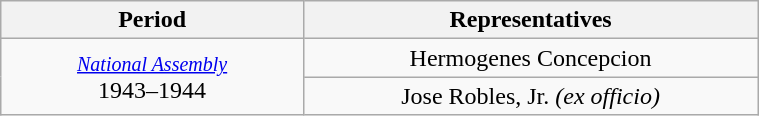<table class="wikitable" style="text-align:center; width:40%;">
<tr>
<th width="40%">Period</th>
<th>Representatives</th>
</tr>
<tr>
<td rowspan="2"><small><a href='#'><em>National Assembly</em></a></small><br>1943–1944</td>
<td>Hermogenes Concepcion</td>
</tr>
<tr>
<td>Jose Robles, Jr. <em>(ex officio)</em></td>
</tr>
</table>
